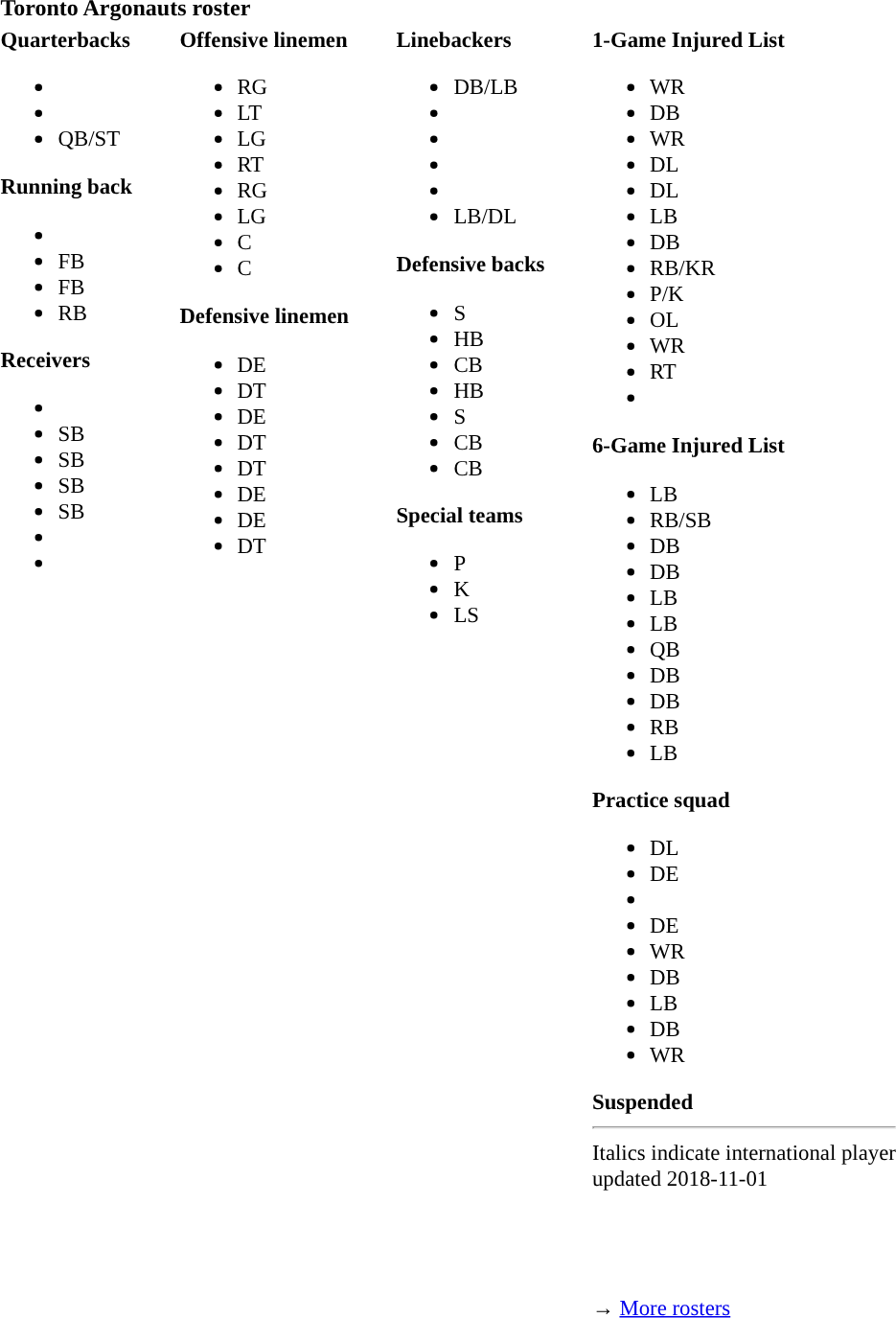<table class="toccolours" style="text-align: left;">
<tr>
<th colspan="7">Toronto Argonauts roster</th>
</tr>
<tr>
<td style="font-size: 95%;vertical-align:top;"><strong>Quarterbacks</strong><br><ul><li></li><li></li><li> QB/ST</li></ul><strong>Running back</strong><ul><li></li><li> FB</li><li> FB</li><li> RB</li></ul><strong>Receivers</strong><ul><li></li><li> SB</li><li> SB</li><li> SB</li><li> SB</li><li></li><li></li></ul></td>
<td style="width: 25px;"></td>
<td style="font-size: 95%;vertical-align:top;"><strong>Offensive linemen</strong><br><ul><li> RG</li><li> LT</li><li> LG</li><li> RT</li><li> RG</li><li> LG</li><li> C</li><li> C</li></ul><strong>Defensive linemen</strong><ul><li> DE</li><li> DT</li><li> DE</li><li> DT</li><li> DT</li><li> DE</li><li> DE</li><li> DT</li></ul></td>
<td style="width: 25px;"></td>
<td style="font-size: 95%;vertical-align:top;"><strong>Linebackers</strong><br><ul><li> DB/LB</li><li></li><li></li><li></li><li></li><li> LB/DL</li></ul><strong>Defensive backs</strong><ul><li> S</li><li> HB</li><li> CB</li><li> HB</li><li> S</li><li> CB</li><li> CB</li></ul><strong>Special teams</strong><ul><li> P</li><li> K</li><li> LS</li></ul></td>
<td style="width: 25px;"></td>
<td style="font-size: 95%;vertical-align:top;"><strong>1-Game Injured List</strong><br><ul><li> WR</li><li> DB</li><li> WR</li><li> DL</li><li> DL</li><li> LB</li><li> DB</li><li> RB/KR</li><li> P/K</li><li> OL</li><li> WR</li><li> RT</li><li></li></ul><strong>6-Game Injured List</strong><ul><li> LB</li><li> RB/SB</li><li> DB</li><li> DB</li><li> LB</li><li> LB</li><li> QB</li><li> DB</li><li> DB</li><li> RB</li><li> LB</li></ul><strong>Practice squad</strong><ul><li> DL</li><li> DE</li><li></li><li> DE</li><li> WR</li><li> DB</li><li> LB</li><li> DB</li><li> WR</li></ul><strong>Suspended</strong><br><hr>
Italics indicate international player<br>
<span></span> updated 2018-11-01<br>
<span></span><br>
<span> </span><br>
<span></span><br>
<br>→ <a href='#'>More rosters</a></td>
</tr>
<tr>
</tr>
</table>
